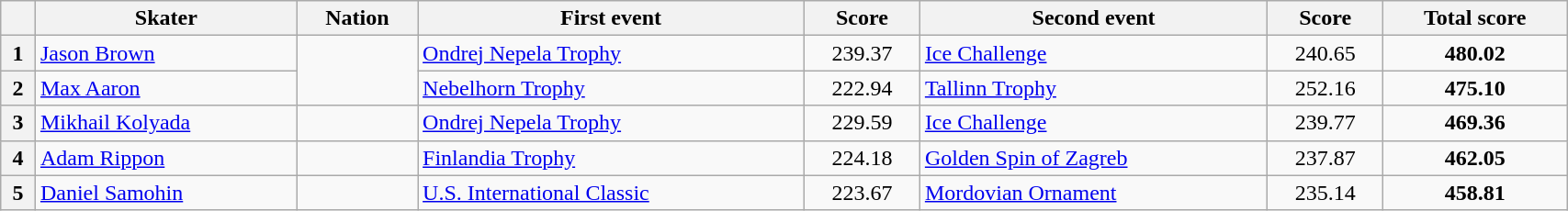<table class="wikitable unsortable" style="text-align:left; width:90%">
<tr>
<th scope="col"></th>
<th scope="col">Skater</th>
<th scope="col">Nation</th>
<th scope="col">First event</th>
<th scope="col">Score</th>
<th scope="col">Second event</th>
<th scope="col">Score</th>
<th scope="col">Total score</th>
</tr>
<tr>
<th scope="row">1</th>
<td><a href='#'>Jason Brown</a></td>
<td rowspan="2"></td>
<td><a href='#'>Ondrej Nepela Trophy</a></td>
<td style="text-align:center">239.37</td>
<td><a href='#'>Ice Challenge</a></td>
<td style="text-align:center">240.65</td>
<td style="text-align:center"><strong>480.02</strong></td>
</tr>
<tr>
<th scope="row">2</th>
<td><a href='#'>Max Aaron</a></td>
<td><a href='#'>Nebelhorn Trophy</a></td>
<td style="text-align:center">222.94</td>
<td><a href='#'>Tallinn Trophy</a></td>
<td style="text-align:center">252.16</td>
<td style="text-align:center"><strong>475.10</strong></td>
</tr>
<tr>
<th scope="row">3</th>
<td><a href='#'>Mikhail Kolyada</a></td>
<td></td>
<td><a href='#'>Ondrej Nepela Trophy</a></td>
<td style="text-align:center">229.59</td>
<td><a href='#'>Ice Challenge</a></td>
<td style="text-align:center">239.77</td>
<td style="text-align:center"><strong>469.36</strong></td>
</tr>
<tr>
<th scope="row">4</th>
<td><a href='#'>Adam Rippon</a></td>
<td></td>
<td><a href='#'>Finlandia Trophy</a></td>
<td style="text-align:center">224.18</td>
<td><a href='#'>Golden Spin of Zagreb</a></td>
<td style="text-align:center">237.87</td>
<td style="text-align:center"><strong>462.05</strong></td>
</tr>
<tr>
<th scope="row">5</th>
<td><a href='#'>Daniel Samohin</a></td>
<td></td>
<td><a href='#'>U.S. International Classic</a></td>
<td style="text-align:center">223.67</td>
<td><a href='#'>Mordovian Ornament</a></td>
<td style="text-align:center">235.14</td>
<td style="text-align:center"><strong>458.81</strong></td>
</tr>
</table>
